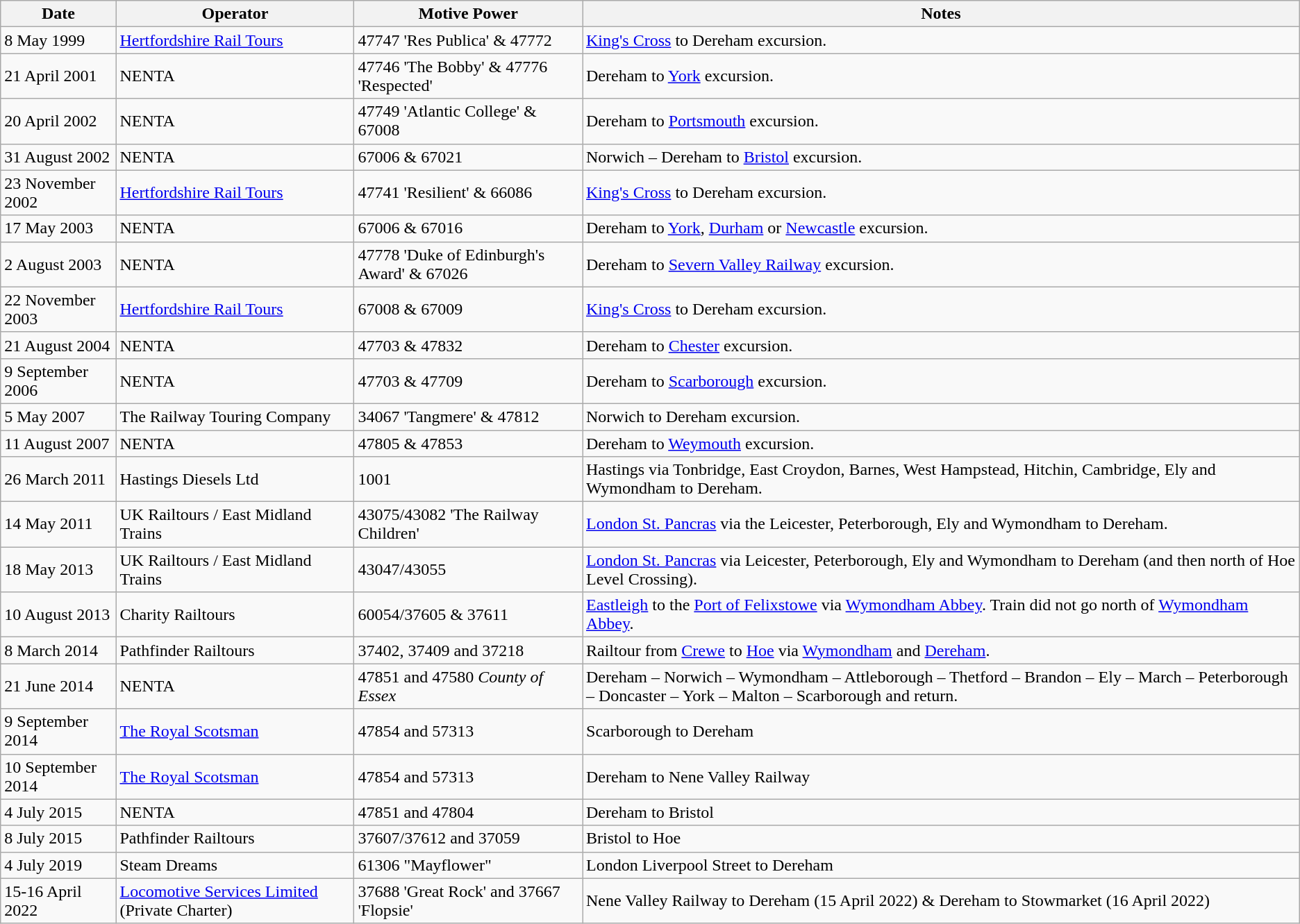<table class="wikitable">
<tr>
<th>Date</th>
<th>Operator</th>
<th>Motive Power</th>
<th>Notes</th>
</tr>
<tr>
<td>8 May 1999</td>
<td><a href='#'>Hertfordshire Rail Tours</a></td>
<td>47747 'Res Publica' & 47772</td>
<td><a href='#'>King's Cross</a> to Dereham excursion.</td>
</tr>
<tr>
<td>21 April 2001</td>
<td>NENTA</td>
<td>47746 'The Bobby' & 47776 'Respected'</td>
<td>Dereham to <a href='#'>York</a> excursion.</td>
</tr>
<tr>
<td>20 April 2002</td>
<td>NENTA</td>
<td>47749 'Atlantic College' & 67008</td>
<td>Dereham to <a href='#'>Portsmouth</a> excursion.</td>
</tr>
<tr>
<td>31 August 2002</td>
<td>NENTA</td>
<td>67006 & 67021</td>
<td>Norwich – Dereham to <a href='#'>Bristol</a> excursion.</td>
</tr>
<tr>
<td>23 November 2002</td>
<td><a href='#'>Hertfordshire Rail Tours</a></td>
<td>47741 'Resilient' & 66086</td>
<td><a href='#'>King's Cross</a> to Dereham excursion.</td>
</tr>
<tr>
<td>17 May 2003</td>
<td>NENTA</td>
<td>67006 & 67016</td>
<td>Dereham to <a href='#'>York</a>, <a href='#'>Durham</a> or <a href='#'>Newcastle</a> excursion.</td>
</tr>
<tr>
<td>2 August 2003</td>
<td>NENTA</td>
<td>47778 'Duke of Edinburgh's Award' & 67026</td>
<td>Dereham to <a href='#'>Severn Valley Railway</a> excursion.</td>
</tr>
<tr>
<td>22 November 2003</td>
<td><a href='#'>Hertfordshire Rail Tours</a></td>
<td>67008 & 67009</td>
<td><a href='#'>King's Cross</a> to Dereham excursion.</td>
</tr>
<tr>
<td>21 August 2004</td>
<td>NENTA</td>
<td>47703 & 47832</td>
<td>Dereham to <a href='#'>Chester</a> excursion.</td>
</tr>
<tr>
<td>9 September 2006</td>
<td>NENTA</td>
<td>47703 & 47709</td>
<td>Dereham to <a href='#'>Scarborough</a> excursion.</td>
</tr>
<tr>
<td>5 May 2007</td>
<td>The Railway Touring Company</td>
<td>34067 'Tangmere' & 47812</td>
<td>Norwich to Dereham excursion.</td>
</tr>
<tr>
<td>11 August 2007</td>
<td>NENTA</td>
<td>47805 & 47853</td>
<td>Dereham to <a href='#'>Weymouth</a> excursion.</td>
</tr>
<tr>
<td>26 March 2011</td>
<td>Hastings Diesels Ltd</td>
<td>1001</td>
<td>Hastings via Tonbridge, East Croydon, Barnes, West Hampstead, Hitchin, Cambridge, Ely and Wymondham to Dereham.</td>
</tr>
<tr>
<td>14 May 2011</td>
<td>UK Railtours / East Midland Trains</td>
<td>43075/43082 'The Railway Children'</td>
<td><a href='#'>London St. Pancras</a> via the Leicester, Peterborough, Ely and Wymondham to Dereham.</td>
</tr>
<tr>
<td>18 May 2013</td>
<td>UK Railtours / East Midland Trains</td>
<td>43047/43055</td>
<td><a href='#'>London St. Pancras</a> via Leicester, Peterborough, Ely and Wymondham to Dereham (and then north of Hoe Level Crossing).</td>
</tr>
<tr>
<td>10 August 2013</td>
<td>Charity Railtours</td>
<td>60054/37605 & 37611</td>
<td><a href='#'>Eastleigh</a> to the <a href='#'>Port of Felixstowe</a> via <a href='#'>Wymondham Abbey</a>. Train did not go north of <a href='#'>Wymondham Abbey</a>.</td>
</tr>
<tr>
<td>8 March 2014</td>
<td>Pathfinder Railtours</td>
<td>37402, 37409 and 37218</td>
<td>Railtour from <a href='#'>Crewe</a> to <a href='#'>Hoe</a> via <a href='#'>Wymondham</a> and <a href='#'>Dereham</a>.</td>
</tr>
<tr>
<td>21 June 2014</td>
<td>NENTA</td>
<td>47851 and 47580 <em>County of Essex</em></td>
<td>Dereham – Norwich – Wymondham – Attleborough – Thetford – Brandon – Ely – March – Peterborough – Doncaster – York – Malton – Scarborough and return.</td>
</tr>
<tr>
<td>9 September 2014</td>
<td><a href='#'>The Royal Scotsman</a></td>
<td>47854 and 57313</td>
<td>Scarborough to Dereham</td>
</tr>
<tr>
<td>10 September 2014</td>
<td><a href='#'>The Royal Scotsman</a></td>
<td>47854 and 57313</td>
<td>Dereham to Nene Valley Railway</td>
</tr>
<tr>
<td>4 July 2015</td>
<td>NENTA</td>
<td>47851 and 47804</td>
<td>Dereham to Bristol</td>
</tr>
<tr>
<td>8 July 2015</td>
<td>Pathfinder Railtours</td>
<td>37607/37612 and 37059</td>
<td>Bristol to Hoe</td>
</tr>
<tr>
<td>4 July 2019</td>
<td>Steam Dreams</td>
<td>61306 "Mayflower"</td>
<td>London Liverpool Street to Dereham</td>
</tr>
<tr>
<td>15-16 April 2022</td>
<td><a href='#'>Locomotive Services Limited</a> (Private Charter)</td>
<td>37688 'Great Rock' and 37667 'Flopsie'</td>
<td>Nene Valley Railway to Dereham (15 April 2022) & Dereham to Stowmarket (16 April 2022)</td>
</tr>
</table>
